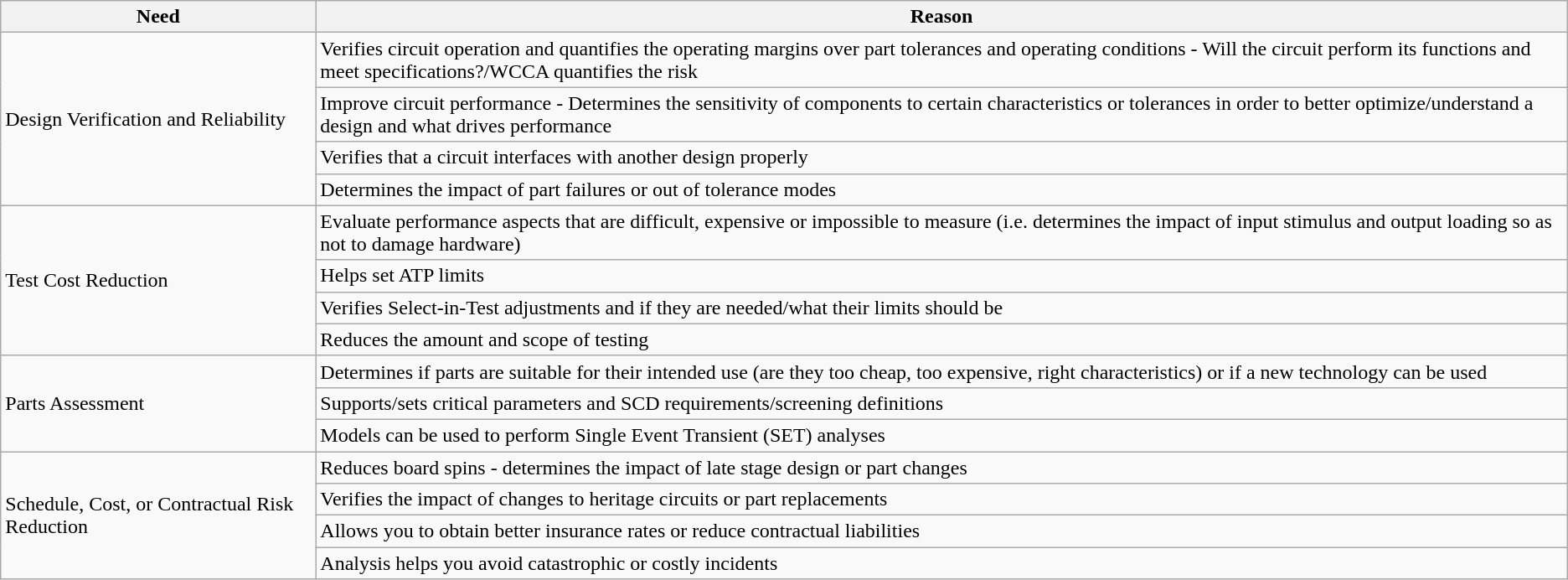<table class="wikitable">
<tr>
<th>Need</th>
<th>Reason</th>
</tr>
<tr>
<td rowspan="4">Design Verification and Reliability</td>
<td>Verifies circuit operation and quantifies the operating margins over part tolerances and operating conditions - Will the circuit perform its functions and meet specifications?/WCCA quantifies the risk</td>
</tr>
<tr>
<td>Improve circuit performance - Determines the sensitivity of components to certain characteristics or tolerances in order to better optimize/understand a design and what drives performance</td>
</tr>
<tr>
<td>Verifies that a circuit interfaces with another design properly</td>
</tr>
<tr>
<td>Determines the impact of part failures or out of tolerance modes</td>
</tr>
<tr>
<td rowspan="4">Test Cost Reduction</td>
<td>Evaluate performance aspects that are difficult, expensive or impossible to measure (i.e. determines the impact of input stimulus and output loading so as not to damage hardware)</td>
</tr>
<tr>
<td>Helps set ATP limits</td>
</tr>
<tr>
<td>Verifies Select-in-Test adjustments and if they are needed/what their limits should be</td>
</tr>
<tr>
<td>Reduces the amount and scope of testing</td>
</tr>
<tr>
<td rowspan="3">Parts Assessment</td>
<td>Determines if parts are suitable for their intended use (are they too cheap, too expensive, right characteristics) or if a new technology can be used</td>
</tr>
<tr>
<td>Supports/sets critical parameters and SCD requirements/screening definitions</td>
</tr>
<tr>
<td>Models can be used to perform Single Event Transient (SET) analyses</td>
</tr>
<tr>
<td rowspan="4">Schedule, Cost, or Contractual Risk Reduction</td>
<td>Reduces board spins - determines the impact of late stage design or part changes</td>
</tr>
<tr>
<td>Verifies the impact of changes to heritage circuits or part replacements</td>
</tr>
<tr>
<td>Allows you to obtain better insurance rates or reduce contractual liabilities</td>
</tr>
<tr>
<td>Analysis helps you avoid catastrophic or costly incidents</td>
</tr>
</table>
